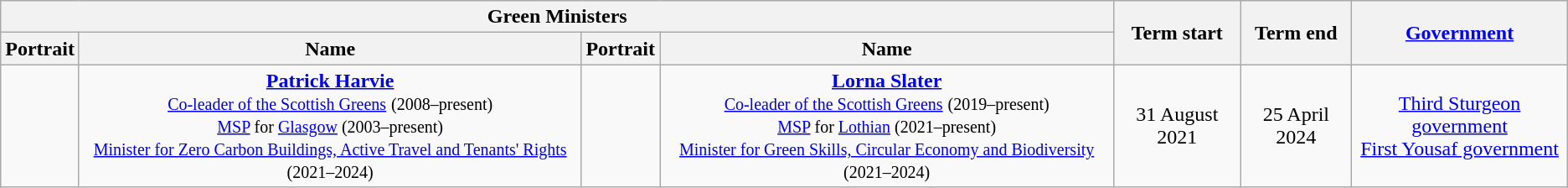<table class="wikitable" style="text-align:center">
<tr>
<th colspan="4">Green Ministers</th>
<th rowspan="2">Term start</th>
<th rowspan="2">Term end</th>
<th rowspan="2"><a href='#'>Government</a></th>
</tr>
<tr>
<th>Portrait</th>
<th>Name</th>
<th>Portrait</th>
<th>Name</th>
</tr>
<tr>
<td></td>
<td><strong><a href='#'>Patrick Harvie</a></strong><br><a href='#'><small>Co-leader of the Scottish Greens</small></a> <small>(2008–present)</small><br><small><a href='#'>MSP</a> for <a href='#'>Glasgow</a> (2003–present)</small><br><a href='#'><small>Minister for Zero Carbon Buildings, Active Travel and Tenants' Rights</small></a> <small>(2021–2024)</small></td>
<td></td>
<td><strong><a href='#'>Lorna Slater</a></strong><br><a href='#'><small>Co-leader of the Scottish Greens</small></a> <small>(2019–present)</small><br><small><a href='#'>MSP</a> for <a href='#'>Lothian</a> (2021–present)</small><br><a href='#'><small>Minister for Green Skills, Circular Economy and Biodiversity</small></a>  <small>(2021–2024)</small></td>
<td>31 August 2021</td>
<td>25 April 2024</td>
<td><a href='#'>Third Sturgeon government</a><br><a href='#'>First Yousaf government</a></td>
</tr>
</table>
